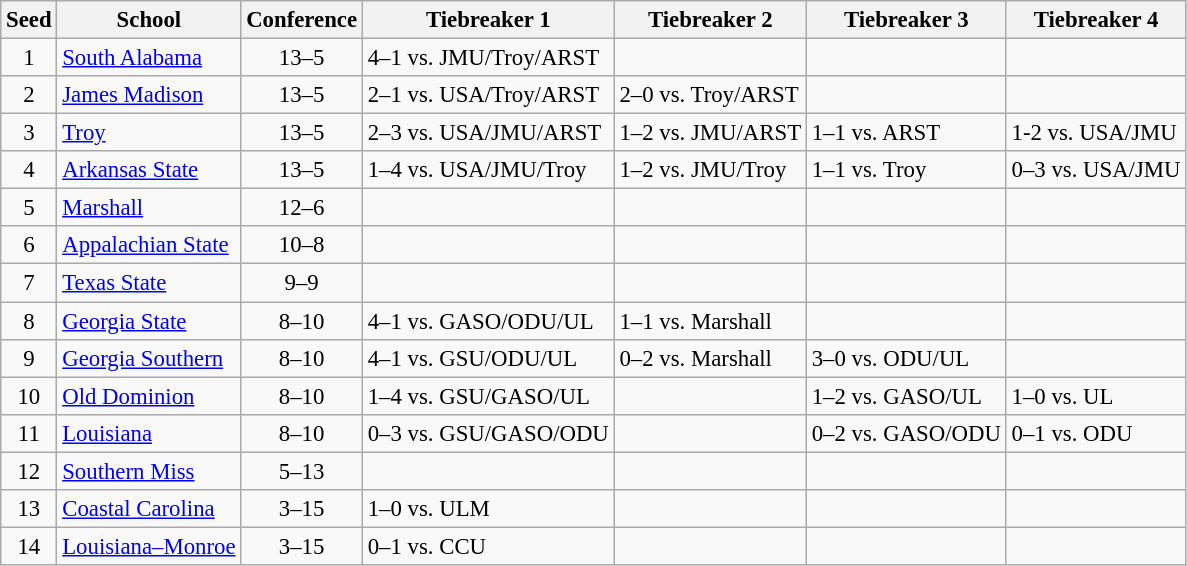<table class="wikitable" style="white-space:nowrap; font-size:95%; text-align:center">
<tr>
<th>Seed</th>
<th>School</th>
<th>Conference</th>
<th>Tiebreaker 1</th>
<th>Tiebreaker 2</th>
<th>Tiebreaker 3</th>
<th>Tiebreaker 4</th>
</tr>
<tr>
<td>1</td>
<td align="left"><a href='#'>South Alabama</a></td>
<td>13–5</td>
<td align="left">4–1 vs. JMU/Troy/ARST</td>
<td align="left"></td>
<td align="left"></td>
<td align="left"></td>
</tr>
<tr>
<td>2</td>
<td align="left"><a href='#'>James Madison</a></td>
<td>13–5</td>
<td align="left">2–1 vs. USA/Troy/ARST</td>
<td align="left">2–0 vs. Troy/ARST</td>
<td align="left"></td>
<td align="left"></td>
</tr>
<tr>
<td>3</td>
<td align="left"><a href='#'>Troy</a></td>
<td>13–5</td>
<td align="left">2–3 vs. USA/JMU/ARST</td>
<td align="left">1–2 vs. JMU/ARST</td>
<td align="left">1–1 vs. ARST</td>
<td align="left">1-2 vs. USA/JMU</td>
</tr>
<tr>
<td>4</td>
<td align="left"><a href='#'>Arkansas State</a></td>
<td>13–5</td>
<td align="left">1–4 vs. USA/JMU/Troy</td>
<td align="left">1–2 vs. JMU/Troy</td>
<td align="left">1–1 vs. Troy</td>
<td align="left">0–3 vs. USA/JMU</td>
</tr>
<tr>
<td>5</td>
<td align="left"><a href='#'>Marshall</a></td>
<td>12–6</td>
<td align="left"></td>
<td align="left"></td>
<td align="left"></td>
<td align="left"></td>
</tr>
<tr>
<td>6</td>
<td align="left"><a href='#'>Appalachian State</a></td>
<td>10–8</td>
<td align="left"></td>
<td align="left"></td>
<td align="left"></td>
<td align="left"></td>
</tr>
<tr>
<td>7</td>
<td align="left"><a href='#'>Texas State</a></td>
<td>9–9</td>
<td align="left"></td>
<td align="left"></td>
<td align="left"></td>
<td align="left"></td>
</tr>
<tr>
<td>8</td>
<td align="left"><a href='#'>Georgia State</a></td>
<td>8–10</td>
<td align="left">4–1 vs. GASO/ODU/UL</td>
<td align="left">1–1 vs. Marshall</td>
<td align="left"></td>
<td align="left"></td>
</tr>
<tr>
<td>9</td>
<td align="left"><a href='#'>Georgia Southern</a></td>
<td>8–10</td>
<td align="left">4–1 vs. GSU/ODU/UL</td>
<td align="left">0–2 vs. Marshall</td>
<td align="left">3–0 vs. ODU/UL</td>
<td align="left"></td>
</tr>
<tr>
<td>10</td>
<td align="left"><a href='#'>Old Dominion</a></td>
<td>8–10</td>
<td align="left">1–4 vs. GSU/GASO/UL</td>
<td align="left"></td>
<td align="left">1–2 vs. GASO/UL</td>
<td align="left">1–0 vs. UL</td>
</tr>
<tr>
<td>11</td>
<td align="left"><a href='#'>Louisiana</a></td>
<td>8–10</td>
<td align="left">0–3 vs. GSU/GASO/ODU</td>
<td align="left"></td>
<td align="left">0–2 vs. GASO/ODU</td>
<td align="left">0–1 vs. ODU</td>
</tr>
<tr>
<td>12</td>
<td align="left"><a href='#'>Southern Miss</a></td>
<td>5–13</td>
<td align="left"></td>
<td align="left"></td>
<td align="left"></td>
<td align="left"></td>
</tr>
<tr>
<td>13</td>
<td align="left"><a href='#'>Coastal Carolina</a></td>
<td>3–15</td>
<td align="left">1–0 vs. ULM</td>
<td align="left"></td>
<td align="left"></td>
<td align="left"></td>
</tr>
<tr>
<td>14</td>
<td align="left"><a href='#'>Louisiana–Monroe</a></td>
<td>3–15</td>
<td align="left">0–1 vs. CCU</td>
<td align="left"></td>
<td align="left"></td>
<td align="left"></td>
</tr>
</table>
